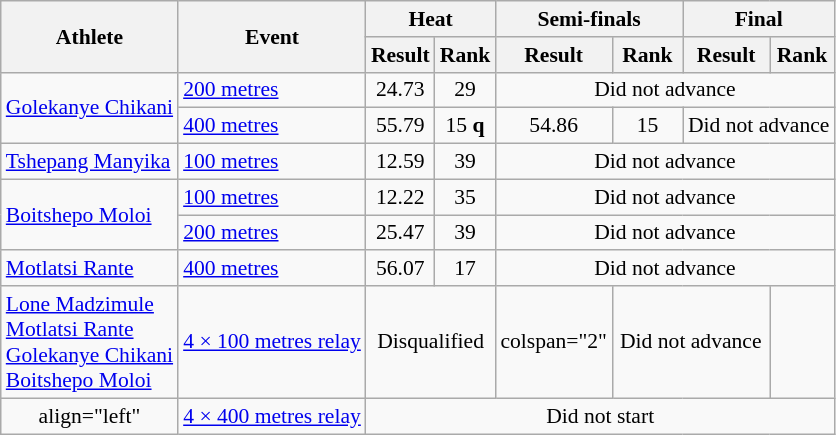<table class="wikitable" style="font-size:90%; text-align:center">
<tr>
<th rowspan="2">Athlete</th>
<th rowspan="2">Event</th>
<th colspan="2">Heat</th>
<th colspan="2">Semi-finals</th>
<th colspan="2">Final</th>
</tr>
<tr>
<th>Result</th>
<th>Rank</th>
<th>Result</th>
<th>Rank</th>
<th>Result</th>
<th>Rank</th>
</tr>
<tr>
<td align="left" rowspan=2><a href='#'>Golekanye Chikani</a></td>
<td align="left"><a href='#'>200 metres</a></td>
<td>24.73</td>
<td>29</td>
<td colspan="4">Did not advance</td>
</tr>
<tr>
<td align="left"><a href='#'>400 metres</a></td>
<td>55.79</td>
<td>15 <strong>q</strong></td>
<td>54.86</td>
<td>15</td>
<td colspan="2">Did not advance</td>
</tr>
<tr>
<td align="left"><a href='#'>Tshepang Manyika</a></td>
<td align="left"><a href='#'>100 metres</a></td>
<td>12.59</td>
<td>39</td>
<td colspan="4">Did not advance</td>
</tr>
<tr>
<td align="left" rowspan=2><a href='#'>Boitshepo Moloi</a></td>
<td align="left"><a href='#'>100 metres</a></td>
<td>12.22</td>
<td>35</td>
<td colspan="4">Did not advance</td>
</tr>
<tr>
<td align="left"><a href='#'>200 metres</a></td>
<td>25.47</td>
<td>39</td>
<td colspan="4">Did not advance</td>
</tr>
<tr>
<td align="left"><a href='#'>Motlatsi Rante</a></td>
<td align="left"><a href='#'>400 metres</a></td>
<td>56.07</td>
<td>17</td>
<td colspan="4">Did not advance</td>
</tr>
<tr>
<td align="left"><a href='#'>Lone Madzimule</a><br><a href='#'>Motlatsi Rante</a><br> <a href='#'>Golekanye Chikani</a><br><a href='#'>Boitshepo Moloi</a></td>
<td align="left"><a href='#'>4 × 100 metres relay</a></td>
<td colspan="2">Disqualified</td>
<td>colspan="2" </td>
<td colspan="2">Did not advance</td>
</tr>
<tr>
<td>align="left" </td>
<td align="left"><a href='#'>4 × 400 metres relay</a></td>
<td colspan="6">Did not start</td>
</tr>
</table>
